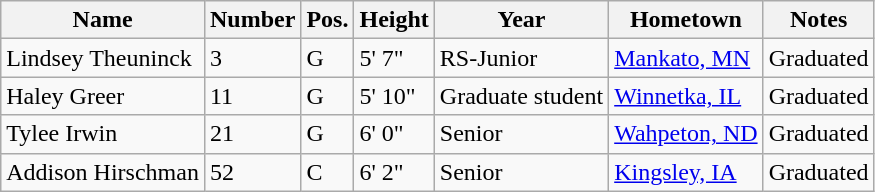<table class="wikitable sortable" border="1">
<tr>
<th>Name</th>
<th>Number</th>
<th>Pos.</th>
<th>Height</th>
<th>Year</th>
<th>Hometown</th>
<th class="unsortable">Notes</th>
</tr>
<tr>
<td>Lindsey Theuninck</td>
<td>3</td>
<td>G</td>
<td>5' 7"</td>
<td>RS-Junior</td>
<td><a href='#'>Mankato, MN</a></td>
<td>Graduated</td>
</tr>
<tr>
<td>Haley Greer</td>
<td>11</td>
<td>G</td>
<td>5' 10"</td>
<td>Graduate student</td>
<td><a href='#'>Winnetka, IL</a></td>
<td>Graduated</td>
</tr>
<tr>
<td>Tylee Irwin</td>
<td>21</td>
<td>G</td>
<td>6' 0"</td>
<td>Senior</td>
<td><a href='#'>Wahpeton, ND</a></td>
<td>Graduated</td>
</tr>
<tr>
<td>Addison Hirschman</td>
<td>52</td>
<td>C</td>
<td>6' 2"</td>
<td>Senior</td>
<td><a href='#'>Kingsley, IA</a></td>
<td>Graduated</td>
</tr>
</table>
